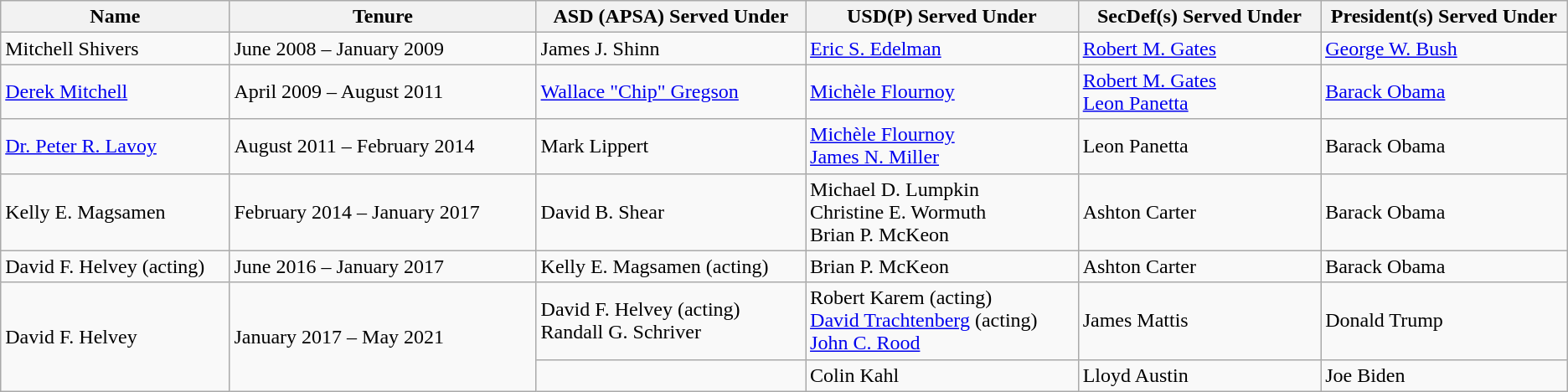<table class="wikitable">
<tr>
<th scope="col" style="width:200px;">Name</th>
<th scope="col" style="width:280px;">Tenure</th>
<th scope="col" style="width:240px;">ASD (APSA) Served Under</th>
<th scope="col" style="width:240px;">USD(P) Served Under</th>
<th scope="col" style="width:215px;">SecDef(s) Served Under</th>
<th scope="col" style="width:215px;">President(s) Served Under</th>
</tr>
<tr>
<td>Mitchell Shivers</td>
<td>June 2008 – January 2009</td>
<td>James J. Shinn</td>
<td><a href='#'>Eric S. Edelman</a></td>
<td><a href='#'>Robert M. Gates</a></td>
<td><a href='#'>George W. Bush</a></td>
</tr>
<tr>
<td><a href='#'>Derek Mitchell</a></td>
<td>April 2009 – August 2011</td>
<td><a href='#'>Wallace "Chip" Gregson</a></td>
<td><a href='#'>Michèle Flournoy</a></td>
<td><a href='#'>Robert M. Gates</a><br><a href='#'>Leon Panetta</a></td>
<td><a href='#'>Barack Obama</a></td>
</tr>
<tr>
<td><a href='#'>Dr. Peter R. Lavoy</a></td>
<td>August 2011 – February 2014</td>
<td>Mark Lippert</td>
<td><a href='#'>Michèle Flournoy</a><br><a href='#'>James N. Miller</a></td>
<td>Leon Panetta</td>
<td>Barack Obama</td>
</tr>
<tr>
<td>Kelly E. Magsamen</td>
<td>February 2014 – January 2017</td>
<td>David B. Shear</td>
<td>Michael D. Lumpkin<br>Christine E. Wormuth<br>Brian P. McKeon</td>
<td>Ashton Carter</td>
<td>Barack Obama</td>
</tr>
<tr>
<td>David F. Helvey (acting)</td>
<td>June 2016 – January 2017</td>
<td>Kelly E. Magsamen (acting)</td>
<td>Brian P. McKeon</td>
<td>Ashton Carter</td>
<td>Barack Obama</td>
</tr>
<tr>
<td rowspan="2">David F. Helvey</td>
<td rowspan="2">January 2017 – May 2021</td>
<td>David F. Helvey (acting)<br> Randall G. Schriver</td>
<td>Robert Karem (acting)<br> <a href='#'>David Trachtenberg</a> (acting)<br><a href='#'>John C. Rood</a></td>
<td>James Mattis</td>
<td>Donald Trump</td>
</tr>
<tr>
<td></td>
<td>Colin Kahl</td>
<td>Lloyd Austin</td>
<td>Joe Biden</td>
</tr>
</table>
